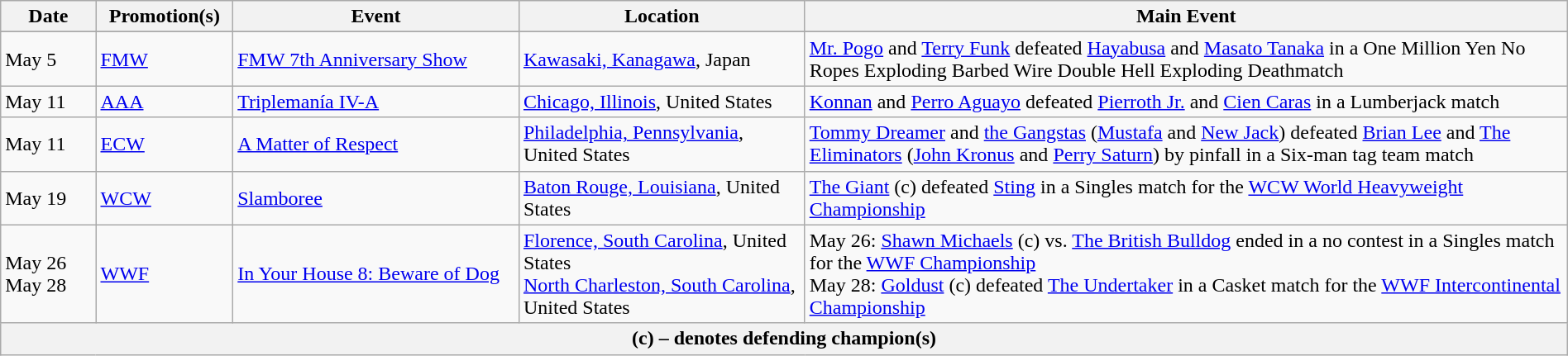<table class="wikitable" style="width:100%;">
<tr>
<th width="5%">Date</th>
<th width="5%">Promotion(s)</th>
<th style="width:15%;">Event</th>
<th style="width:15%;">Location</th>
<th style="width:40%;">Main Event</th>
</tr>
<tr style="width:20%;" |Notes>
</tr>
<tr>
<td>May 5</td>
<td><a href='#'>FMW</a></td>
<td><a href='#'>FMW 7th Anniversary Show</a></td>
<td><a href='#'>Kawasaki, Kanagawa</a>, Japan</td>
<td><a href='#'>Mr. Pogo</a> and <a href='#'>Terry Funk</a> defeated <a href='#'>Hayabusa</a> and <a href='#'>Masato Tanaka</a> in a One Million Yen No Ropes Exploding Barbed Wire Double Hell Exploding Deathmatch</td>
</tr>
<tr>
<td>May 11</td>
<td><a href='#'>AAA</a></td>
<td><a href='#'>Triplemanía IV-A</a></td>
<td><a href='#'>Chicago, Illinois</a>, United States</td>
<td><a href='#'>Konnan</a> and <a href='#'>Perro Aguayo</a> defeated <a href='#'>Pierroth Jr.</a> and <a href='#'>Cien Caras</a> in a Lumberjack match</td>
</tr>
<tr>
<td>May 11</td>
<td><a href='#'>ECW</a></td>
<td><a href='#'>A Matter of Respect</a></td>
<td><a href='#'>Philadelphia, Pennsylvania</a>, United States</td>
<td><a href='#'>Tommy Dreamer</a> and <a href='#'>the Gangstas</a> (<a href='#'>Mustafa</a> and <a href='#'>New Jack</a>) defeated <a href='#'>Brian Lee</a> and <a href='#'>The Eliminators</a> (<a href='#'>John Kronus</a> and <a href='#'>Perry Saturn</a>) by pinfall in a Six-man tag team match</td>
</tr>
<tr>
<td>May 19</td>
<td><a href='#'>WCW</a></td>
<td><a href='#'>Slamboree</a></td>
<td><a href='#'>Baton Rouge, Louisiana</a>, United States</td>
<td><a href='#'>The Giant</a> (c) defeated <a href='#'>Sting</a> in a Singles match for the <a href='#'>WCW World Heavyweight Championship</a></td>
</tr>
<tr>
<td>May 26<br>May 28</td>
<td><a href='#'>WWF</a></td>
<td><a href='#'>In Your House 8: Beware of Dog</a></td>
<td><a href='#'>Florence, South Carolina</a>, United States<br><a href='#'>North Charleston, South Carolina</a>, United States</td>
<td>May 26: <a href='#'>Shawn Michaels</a> (c) vs. <a href='#'>The British Bulldog</a> ended in a no contest in a Singles match for the <a href='#'>WWF Championship</a><br>May 28: <a href='#'>Goldust</a> (c) defeated <a href='#'>The Undertaker</a> in a Casket match for the <a href='#'>WWF Intercontinental Championship</a></td>
</tr>
<tr>
<th colspan="6">(c) – denotes defending champion(s)</th>
</tr>
</table>
